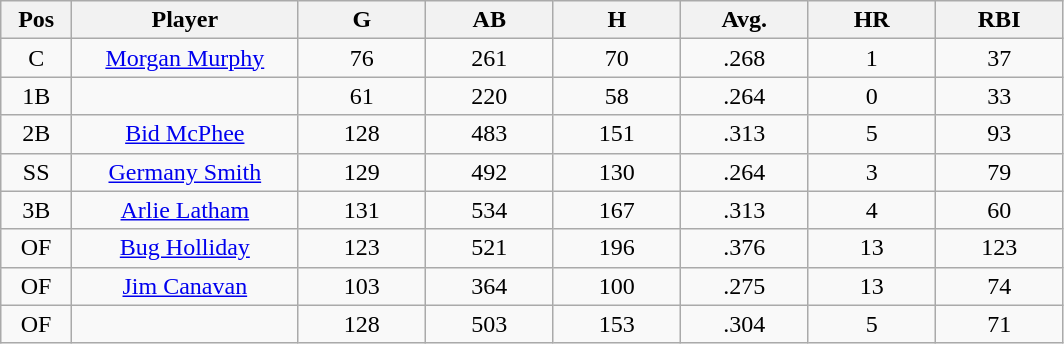<table class="wikitable sortable">
<tr>
<th bgcolor="#DDDDFF" width="5%">Pos</th>
<th bgcolor="#DDDDFF" width="16%">Player</th>
<th bgcolor="#DDDDFF" width="9%">G</th>
<th bgcolor="#DDDDFF" width="9%">AB</th>
<th bgcolor="#DDDDFF" width="9%">H</th>
<th bgcolor="#DDDDFF" width="9%">Avg.</th>
<th bgcolor="#DDDDFF" width="9%">HR</th>
<th bgcolor="#DDDDFF" width="9%">RBI</th>
</tr>
<tr align="center">
<td>C</td>
<td><a href='#'>Morgan Murphy</a></td>
<td>76</td>
<td>261</td>
<td>70</td>
<td>.268</td>
<td>1</td>
<td>37</td>
</tr>
<tr align=center>
<td>1B</td>
<td></td>
<td>61</td>
<td>220</td>
<td>58</td>
<td>.264</td>
<td>0</td>
<td>33</td>
</tr>
<tr align="center">
<td>2B</td>
<td><a href='#'>Bid McPhee</a></td>
<td>128</td>
<td>483</td>
<td>151</td>
<td>.313</td>
<td>5</td>
<td>93</td>
</tr>
<tr align=center>
<td>SS</td>
<td><a href='#'>Germany Smith</a></td>
<td>129</td>
<td>492</td>
<td>130</td>
<td>.264</td>
<td>3</td>
<td>79</td>
</tr>
<tr align=center>
<td>3B</td>
<td><a href='#'>Arlie Latham</a></td>
<td>131</td>
<td>534</td>
<td>167</td>
<td>.313</td>
<td>4</td>
<td>60</td>
</tr>
<tr align=center>
<td>OF</td>
<td><a href='#'>Bug Holliday</a></td>
<td>123</td>
<td>521</td>
<td>196</td>
<td>.376</td>
<td>13</td>
<td>123</td>
</tr>
<tr align=center>
<td>OF</td>
<td><a href='#'>Jim Canavan</a></td>
<td>103</td>
<td>364</td>
<td>100</td>
<td>.275</td>
<td>13</td>
<td>74</td>
</tr>
<tr align=center>
<td>OF</td>
<td></td>
<td>128</td>
<td>503</td>
<td>153</td>
<td>.304</td>
<td>5</td>
<td>71</td>
</tr>
</table>
